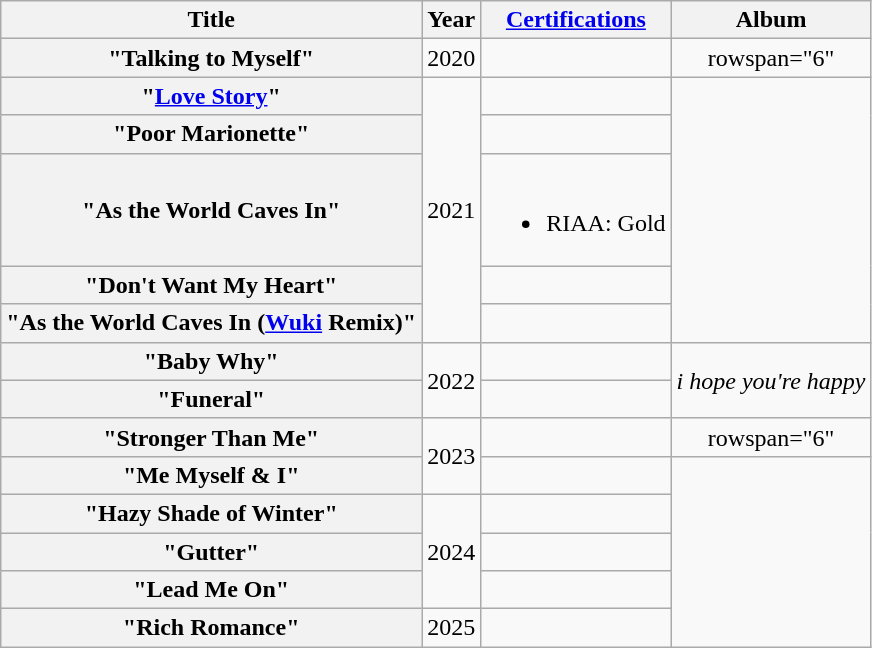<table class="wikitable plainrowheaders" style="text-align:center;">
<tr>
<th scope="col">Title</th>
<th scope="col">Year</th>
<th scope="col"><a href='#'>Certifications</a></th>
<th scope="col">Album</th>
</tr>
<tr>
<th scope="row">"Talking to Myself"</th>
<td>2020</td>
<td></td>
<td>rowspan="6" </td>
</tr>
<tr>
<th scope="row">"<a href='#'>Love Story</a>"</th>
<td rowspan="5">2021</td>
<td></td>
</tr>
<tr>
<th scope="row">"Poor Marionette"</th>
<td></td>
</tr>
<tr>
<th scope="row">"As the World Caves In"</th>
<td><br><ul><li>RIAA: Gold</li></ul></td>
</tr>
<tr>
<th scope="row">"Don't Want My Heart"</th>
<td></td>
</tr>
<tr>
<th scope="row">"As the World Caves In (<a href='#'>Wuki</a> Remix)"</th>
<td></td>
</tr>
<tr>
<th scope="row">"Baby Why"</th>
<td rowspan="2">2022</td>
<td></td>
<td rowspan="2"><em>i hope you're happy</em></td>
</tr>
<tr>
<th scope="row">"Funeral"</th>
<td></td>
</tr>
<tr>
<th scope="row">"Stronger Than Me"</th>
<td rowspan="2">2023</td>
<td></td>
<td>rowspan="6" </td>
</tr>
<tr>
<th scope="row">"Me Myself & I"</th>
<td></td>
</tr>
<tr>
<th scope="row">"Hazy Shade of Winter"</th>
<td rowspan="3">2024</td>
<td></td>
</tr>
<tr>
<th scope="row">"Gutter"</th>
<td></td>
</tr>
<tr>
<th scope="row">"Lead Me On"</th>
<td></td>
</tr>
<tr>
<th scope="row">"Rich Romance"</th>
<td>2025</td>
<td></td>
</tr>
</table>
